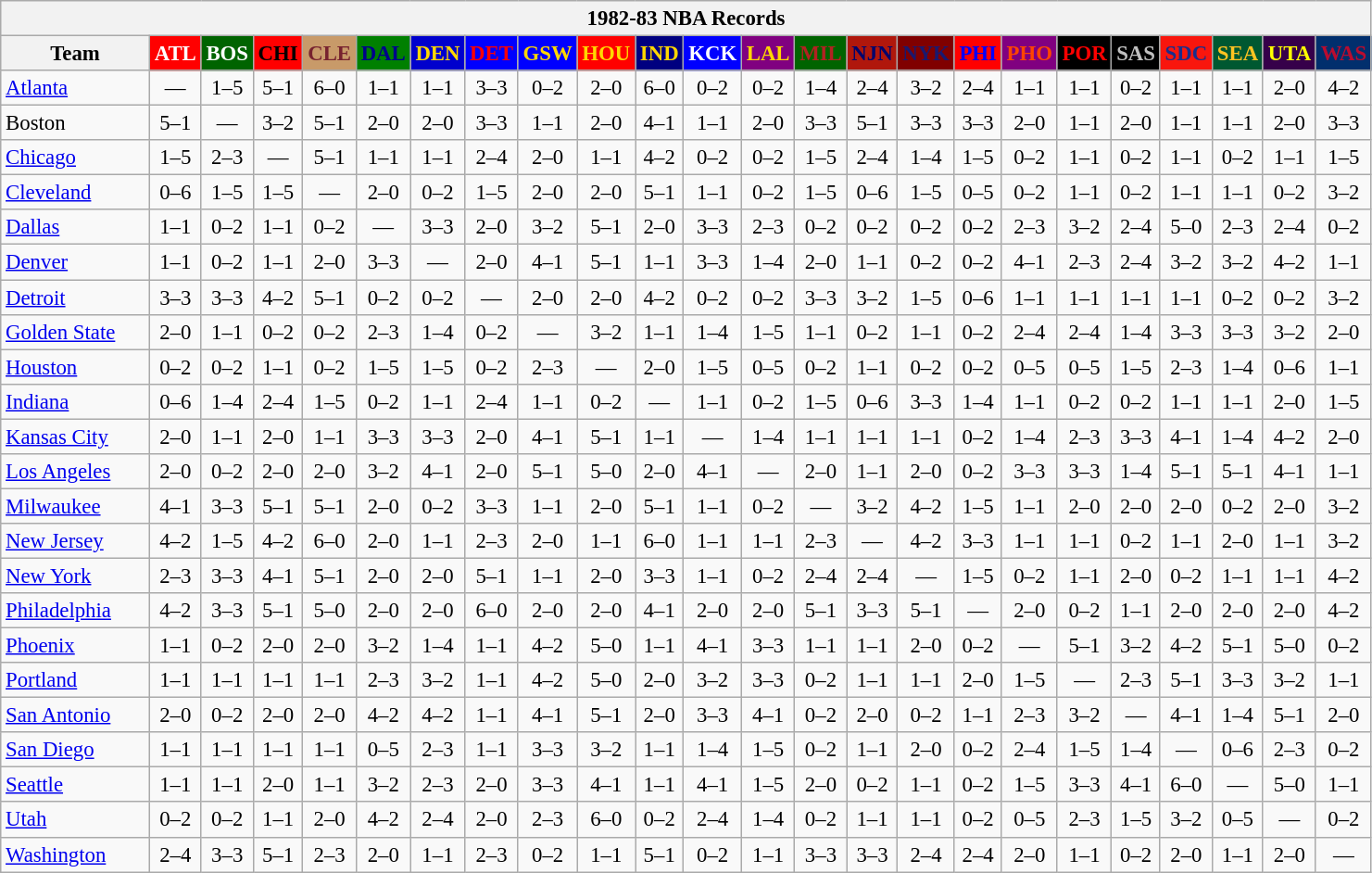<table class="wikitable" style="font-size:95%; text-align:center;">
<tr>
<th colspan=24>1982-83 NBA Records</th>
</tr>
<tr>
<th width=100>Team</th>
<th style="background:#FF0000;color:#FFFFFF;width=35">ATL</th>
<th style="background:#006400;color:#FFFFFF;width=35">BOS</th>
<th style="background:#FF0000;color:#000000;width=35">CHI</th>
<th style="background:#C89A69;color:#77222F;width=35">CLE</th>
<th style="background:#008000;color:#00008B;width=35">DAL</th>
<th style="background:#0000CD;color:#FFD700;width=35">DEN</th>
<th style="background:#0000FF;color:#FF0000;width=35">DET</th>
<th style="background:#0000FF;color:#FFD700;width=35">GSW</th>
<th style="background:#FF0000;color:#FFD700;width=35">HOU</th>
<th style="background:#000080;color:#FFD700;width=35">IND</th>
<th style="background:#0000FF;color:#FFFFFF;width=35">KCK</th>
<th style="background:#800080;color:#FFD700;width=35">LAL</th>
<th style="background:#006400;color:#B22222;width=35">MIL</th>
<th style="background:#B0170C;color:#00056D;width=35">NJN</th>
<th style="background:#800000;color:#191970;width=35">NYK</th>
<th style="background:#FF0000;color:#0000FF;width=35">PHI</th>
<th style="background:#800080;color:#FF4500;width=35">PHO</th>
<th style="background:#000000;color:#FF0000;width=35">POR</th>
<th style="background:#000000;color:#C0C0C0;width=35">SAS</th>
<th style="background:#F9160D;color:#1A2E8B;width=35">SDC</th>
<th style="background:#005831;color:#FFC322;width=35">SEA</th>
<th style="background:#36004A;color:#FFFF00;width=35">UTA</th>
<th style="background:#012F6D;color:#BA0C2F;width=35">WAS</th>
</tr>
<tr>
<td style="text-align:left;"><a href='#'>Atlanta</a></td>
<td>—</td>
<td>1–5</td>
<td>5–1</td>
<td>6–0</td>
<td>1–1</td>
<td>1–1</td>
<td>3–3</td>
<td>0–2</td>
<td>2–0</td>
<td>6–0</td>
<td>0–2</td>
<td>0–2</td>
<td>1–4</td>
<td>2–4</td>
<td>3–2</td>
<td>2–4</td>
<td>1–1</td>
<td>1–1</td>
<td>0–2</td>
<td>1–1</td>
<td>1–1</td>
<td>2–0</td>
<td>4–2</td>
</tr>
<tr>
<td style="text-align:left;">Boston</td>
<td>5–1</td>
<td>—</td>
<td>3–2</td>
<td>5–1</td>
<td>2–0</td>
<td>2–0</td>
<td>3–3</td>
<td>1–1</td>
<td>2–0</td>
<td>4–1</td>
<td>1–1</td>
<td>2–0</td>
<td>3–3</td>
<td>5–1</td>
<td>3–3</td>
<td>3–3</td>
<td>2–0</td>
<td>1–1</td>
<td>2–0</td>
<td>1–1</td>
<td>1–1</td>
<td>2–0</td>
<td>3–3</td>
</tr>
<tr>
<td style="text-align:left;"><a href='#'>Chicago</a></td>
<td>1–5</td>
<td>2–3</td>
<td>—</td>
<td>5–1</td>
<td>1–1</td>
<td>1–1</td>
<td>2–4</td>
<td>2–0</td>
<td>1–1</td>
<td>4–2</td>
<td>0–2</td>
<td>0–2</td>
<td>1–5</td>
<td>2–4</td>
<td>1–4</td>
<td>1–5</td>
<td>0–2</td>
<td>1–1</td>
<td>0–2</td>
<td>1–1</td>
<td>0–2</td>
<td>1–1</td>
<td>1–5</td>
</tr>
<tr>
<td style="text-align:left;"><a href='#'>Cleveland</a></td>
<td>0–6</td>
<td>1–5</td>
<td>1–5</td>
<td>—</td>
<td>2–0</td>
<td>0–2</td>
<td>1–5</td>
<td>2–0</td>
<td>2–0</td>
<td>5–1</td>
<td>1–1</td>
<td>0–2</td>
<td>1–5</td>
<td>0–6</td>
<td>1–5</td>
<td>0–5</td>
<td>0–2</td>
<td>1–1</td>
<td>0–2</td>
<td>1–1</td>
<td>1–1</td>
<td>0–2</td>
<td>3–2</td>
</tr>
<tr>
<td style="text-align:left;"><a href='#'>Dallas</a></td>
<td>1–1</td>
<td>0–2</td>
<td>1–1</td>
<td>0–2</td>
<td>—</td>
<td>3–3</td>
<td>2–0</td>
<td>3–2</td>
<td>5–1</td>
<td>2–0</td>
<td>3–3</td>
<td>2–3</td>
<td>0–2</td>
<td>0–2</td>
<td>0–2</td>
<td>0–2</td>
<td>2–3</td>
<td>3–2</td>
<td>2–4</td>
<td>5–0</td>
<td>2–3</td>
<td>2–4</td>
<td>0–2</td>
</tr>
<tr>
<td style="text-align:left;"><a href='#'>Denver</a></td>
<td>1–1</td>
<td>0–2</td>
<td>1–1</td>
<td>2–0</td>
<td>3–3</td>
<td>—</td>
<td>2–0</td>
<td>4–1</td>
<td>5–1</td>
<td>1–1</td>
<td>3–3</td>
<td>1–4</td>
<td>2–0</td>
<td>1–1</td>
<td>0–2</td>
<td>0–2</td>
<td>4–1</td>
<td>2–3</td>
<td>2–4</td>
<td>3–2</td>
<td>3–2</td>
<td>4–2</td>
<td>1–1</td>
</tr>
<tr>
<td style="text-align:left;"><a href='#'>Detroit</a></td>
<td>3–3</td>
<td>3–3</td>
<td>4–2</td>
<td>5–1</td>
<td>0–2</td>
<td>0–2</td>
<td>—</td>
<td>2–0</td>
<td>2–0</td>
<td>4–2</td>
<td>0–2</td>
<td>0–2</td>
<td>3–3</td>
<td>3–2</td>
<td>1–5</td>
<td>0–6</td>
<td>1–1</td>
<td>1–1</td>
<td>1–1</td>
<td>1–1</td>
<td>0–2</td>
<td>0–2</td>
<td>3–2</td>
</tr>
<tr>
<td style="text-align:left;"><a href='#'>Golden State</a></td>
<td>2–0</td>
<td>1–1</td>
<td>0–2</td>
<td>0–2</td>
<td>2–3</td>
<td>1–4</td>
<td>0–2</td>
<td>—</td>
<td>3–2</td>
<td>1–1</td>
<td>1–4</td>
<td>1–5</td>
<td>1–1</td>
<td>0–2</td>
<td>1–1</td>
<td>0–2</td>
<td>2–4</td>
<td>2–4</td>
<td>1–4</td>
<td>3–3</td>
<td>3–3</td>
<td>3–2</td>
<td>2–0</td>
</tr>
<tr>
<td style="text-align:left;"><a href='#'>Houston</a></td>
<td>0–2</td>
<td>0–2</td>
<td>1–1</td>
<td>0–2</td>
<td>1–5</td>
<td>1–5</td>
<td>0–2</td>
<td>2–3</td>
<td>—</td>
<td>2–0</td>
<td>1–5</td>
<td>0–5</td>
<td>0–2</td>
<td>1–1</td>
<td>0–2</td>
<td>0–2</td>
<td>0–5</td>
<td>0–5</td>
<td>1–5</td>
<td>2–3</td>
<td>1–4</td>
<td>0–6</td>
<td>1–1</td>
</tr>
<tr>
<td style="text-align:left;"><a href='#'>Indiana</a></td>
<td>0–6</td>
<td>1–4</td>
<td>2–4</td>
<td>1–5</td>
<td>0–2</td>
<td>1–1</td>
<td>2–4</td>
<td>1–1</td>
<td>0–2</td>
<td>—</td>
<td>1–1</td>
<td>0–2</td>
<td>1–5</td>
<td>0–6</td>
<td>3–3</td>
<td>1–4</td>
<td>1–1</td>
<td>0–2</td>
<td>0–2</td>
<td>1–1</td>
<td>1–1</td>
<td>2–0</td>
<td>1–5</td>
</tr>
<tr>
<td style="text-align:left;"><a href='#'>Kansas City</a></td>
<td>2–0</td>
<td>1–1</td>
<td>2–0</td>
<td>1–1</td>
<td>3–3</td>
<td>3–3</td>
<td>2–0</td>
<td>4–1</td>
<td>5–1</td>
<td>1–1</td>
<td>—</td>
<td>1–4</td>
<td>1–1</td>
<td>1–1</td>
<td>1–1</td>
<td>0–2</td>
<td>1–4</td>
<td>2–3</td>
<td>3–3</td>
<td>4–1</td>
<td>1–4</td>
<td>4–2</td>
<td>2–0</td>
</tr>
<tr>
<td style="text-align:left;"><a href='#'>Los Angeles</a></td>
<td>2–0</td>
<td>0–2</td>
<td>2–0</td>
<td>2–0</td>
<td>3–2</td>
<td>4–1</td>
<td>2–0</td>
<td>5–1</td>
<td>5–0</td>
<td>2–0</td>
<td>4–1</td>
<td>—</td>
<td>2–0</td>
<td>1–1</td>
<td>2–0</td>
<td>0–2</td>
<td>3–3</td>
<td>3–3</td>
<td>1–4</td>
<td>5–1</td>
<td>5–1</td>
<td>4–1</td>
<td>1–1</td>
</tr>
<tr>
<td style="text-align:left;"><a href='#'>Milwaukee</a></td>
<td>4–1</td>
<td>3–3</td>
<td>5–1</td>
<td>5–1</td>
<td>2–0</td>
<td>0–2</td>
<td>3–3</td>
<td>1–1</td>
<td>2–0</td>
<td>5–1</td>
<td>1–1</td>
<td>0–2</td>
<td>—</td>
<td>3–2</td>
<td>4–2</td>
<td>1–5</td>
<td>1–1</td>
<td>2–0</td>
<td>2–0</td>
<td>2–0</td>
<td>0–2</td>
<td>2–0</td>
<td>3–2</td>
</tr>
<tr>
<td style="text-align:left;"><a href='#'>New Jersey</a></td>
<td>4–2</td>
<td>1–5</td>
<td>4–2</td>
<td>6–0</td>
<td>2–0</td>
<td>1–1</td>
<td>2–3</td>
<td>2–0</td>
<td>1–1</td>
<td>6–0</td>
<td>1–1</td>
<td>1–1</td>
<td>2–3</td>
<td>—</td>
<td>4–2</td>
<td>3–3</td>
<td>1–1</td>
<td>1–1</td>
<td>0–2</td>
<td>1–1</td>
<td>2–0</td>
<td>1–1</td>
<td>3–2</td>
</tr>
<tr>
<td style="text-align:left;"><a href='#'>New York</a></td>
<td>2–3</td>
<td>3–3</td>
<td>4–1</td>
<td>5–1</td>
<td>2–0</td>
<td>2–0</td>
<td>5–1</td>
<td>1–1</td>
<td>2–0</td>
<td>3–3</td>
<td>1–1</td>
<td>0–2</td>
<td>2–4</td>
<td>2–4</td>
<td>—</td>
<td>1–5</td>
<td>0–2</td>
<td>1–1</td>
<td>2–0</td>
<td>0–2</td>
<td>1–1</td>
<td>1–1</td>
<td>4–2</td>
</tr>
<tr>
<td style="text-align:left;"><a href='#'>Philadelphia</a></td>
<td>4–2</td>
<td>3–3</td>
<td>5–1</td>
<td>5–0</td>
<td>2–0</td>
<td>2–0</td>
<td>6–0</td>
<td>2–0</td>
<td>2–0</td>
<td>4–1</td>
<td>2–0</td>
<td>2–0</td>
<td>5–1</td>
<td>3–3</td>
<td>5–1</td>
<td>—</td>
<td>2–0</td>
<td>0–2</td>
<td>1–1</td>
<td>2–0</td>
<td>2–0</td>
<td>2–0</td>
<td>4–2</td>
</tr>
<tr>
<td style="text-align:left;"><a href='#'>Phoenix</a></td>
<td>1–1</td>
<td>0–2</td>
<td>2–0</td>
<td>2–0</td>
<td>3–2</td>
<td>1–4</td>
<td>1–1</td>
<td>4–2</td>
<td>5–0</td>
<td>1–1</td>
<td>4–1</td>
<td>3–3</td>
<td>1–1</td>
<td>1–1</td>
<td>2–0</td>
<td>0–2</td>
<td>—</td>
<td>5–1</td>
<td>3–2</td>
<td>4–2</td>
<td>5–1</td>
<td>5–0</td>
<td>0–2</td>
</tr>
<tr>
<td style="text-align:left;"><a href='#'>Portland</a></td>
<td>1–1</td>
<td>1–1</td>
<td>1–1</td>
<td>1–1</td>
<td>2–3</td>
<td>3–2</td>
<td>1–1</td>
<td>4–2</td>
<td>5–0</td>
<td>2–0</td>
<td>3–2</td>
<td>3–3</td>
<td>0–2</td>
<td>1–1</td>
<td>1–1</td>
<td>2–0</td>
<td>1–5</td>
<td>—</td>
<td>2–3</td>
<td>5–1</td>
<td>3–3</td>
<td>3–2</td>
<td>1–1</td>
</tr>
<tr>
<td style="text-align:left;"><a href='#'>San Antonio</a></td>
<td>2–0</td>
<td>0–2</td>
<td>2–0</td>
<td>2–0</td>
<td>4–2</td>
<td>4–2</td>
<td>1–1</td>
<td>4–1</td>
<td>5–1</td>
<td>2–0</td>
<td>3–3</td>
<td>4–1</td>
<td>0–2</td>
<td>2–0</td>
<td>0–2</td>
<td>1–1</td>
<td>2–3</td>
<td>3–2</td>
<td>—</td>
<td>4–1</td>
<td>1–4</td>
<td>5–1</td>
<td>2–0</td>
</tr>
<tr>
<td style="text-align:left;"><a href='#'>San Diego</a></td>
<td>1–1</td>
<td>1–1</td>
<td>1–1</td>
<td>1–1</td>
<td>0–5</td>
<td>2–3</td>
<td>1–1</td>
<td>3–3</td>
<td>3–2</td>
<td>1–1</td>
<td>1–4</td>
<td>1–5</td>
<td>0–2</td>
<td>1–1</td>
<td>2–0</td>
<td>0–2</td>
<td>2–4</td>
<td>1–5</td>
<td>1–4</td>
<td>—</td>
<td>0–6</td>
<td>2–3</td>
<td>0–2</td>
</tr>
<tr>
<td style="text-align:left;"><a href='#'>Seattle</a></td>
<td>1–1</td>
<td>1–1</td>
<td>2–0</td>
<td>1–1</td>
<td>3–2</td>
<td>2–3</td>
<td>2–0</td>
<td>3–3</td>
<td>4–1</td>
<td>1–1</td>
<td>4–1</td>
<td>1–5</td>
<td>2–0</td>
<td>0–2</td>
<td>1–1</td>
<td>0–2</td>
<td>1–5</td>
<td>3–3</td>
<td>4–1</td>
<td>6–0</td>
<td>—</td>
<td>5–0</td>
<td>1–1</td>
</tr>
<tr>
<td style="text-align:left;"><a href='#'>Utah</a></td>
<td>0–2</td>
<td>0–2</td>
<td>1–1</td>
<td>2–0</td>
<td>4–2</td>
<td>2–4</td>
<td>2–0</td>
<td>2–3</td>
<td>6–0</td>
<td>0–2</td>
<td>2–4</td>
<td>1–4</td>
<td>0–2</td>
<td>1–1</td>
<td>1–1</td>
<td>0–2</td>
<td>0–5</td>
<td>2–3</td>
<td>1–5</td>
<td>3–2</td>
<td>0–5</td>
<td>—</td>
<td>0–2</td>
</tr>
<tr>
<td style="text-align:left;"><a href='#'>Washington</a></td>
<td>2–4</td>
<td>3–3</td>
<td>5–1</td>
<td>2–3</td>
<td>2–0</td>
<td>1–1</td>
<td>2–3</td>
<td>0–2</td>
<td>1–1</td>
<td>5–1</td>
<td>0–2</td>
<td>1–1</td>
<td>3–3</td>
<td>3–3</td>
<td>2–4</td>
<td>2–4</td>
<td>2–0</td>
<td>1–1</td>
<td>0–2</td>
<td>2–0</td>
<td>1–1</td>
<td>2–0</td>
<td>—</td>
</tr>
</table>
